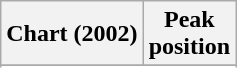<table class="wikitable sortable plainrowheaders" style="text-align:center">
<tr>
<th scope="col">Chart (2002)</th>
<th scope="col">Peak<br> position</th>
</tr>
<tr>
</tr>
<tr>
</tr>
<tr>
</tr>
</table>
